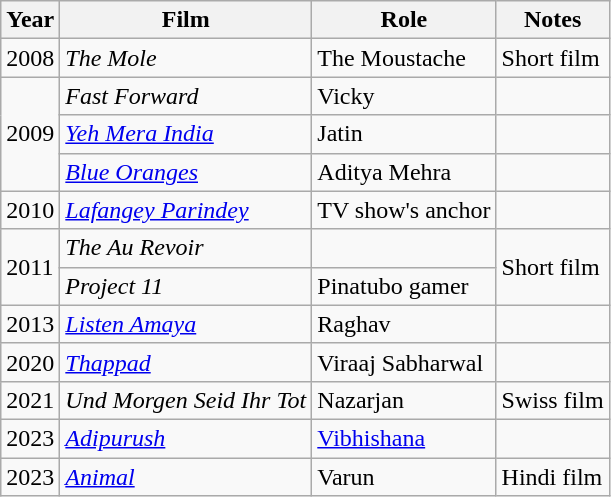<table class="wikitable">
<tr>
<th>Year</th>
<th>Film</th>
<th>Role</th>
<th>Notes</th>
</tr>
<tr>
<td>2008</td>
<td><em>The Mole</em></td>
<td>The Moustache</td>
<td>Short film</td>
</tr>
<tr>
<td rowspan="3">2009</td>
<td><em>Fast Forward</em></td>
<td>Vicky</td>
<td></td>
</tr>
<tr>
<td><em><a href='#'>Yeh Mera India</a></em></td>
<td>Jatin</td>
<td></td>
</tr>
<tr>
<td><em><a href='#'>Blue Oranges</a></em></td>
<td>Aditya Mehra</td>
<td></td>
</tr>
<tr>
<td>2010</td>
<td><em><a href='#'>Lafangey Parindey</a></em></td>
<td>TV show's anchor</td>
<td></td>
</tr>
<tr>
<td rowspan="2">2011</td>
<td><em>The Au Revoir</em></td>
<td></td>
<td rowspan=2>Short film</td>
</tr>
<tr>
<td><em>Project 11</em></td>
<td>Pinatubo gamer</td>
</tr>
<tr>
<td>2013</td>
<td><em><a href='#'>Listen Amaya</a></em></td>
<td>Raghav</td>
<td></td>
</tr>
<tr>
<td>2020</td>
<td><em><a href='#'>Thappad</a></em></td>
<td>Viraaj Sabharwal</td>
<td></td>
</tr>
<tr>
<td>2021</td>
<td><em>Und Morgen Seid Ihr Tot</em></td>
<td>Nazarjan</td>
<td>Swiss film</td>
</tr>
<tr>
<td>2023</td>
<td><em><a href='#'>Adipurush</a></em></td>
<td><a href='#'>Vibhishana</a></td>
<td Hindi-Telugu film></td>
</tr>
<tr>
<td>2023</td>
<td><em><a href='#'>Animal</a></em></td>
<td>Varun</td>
<td>Hindi film</td>
</tr>
</table>
